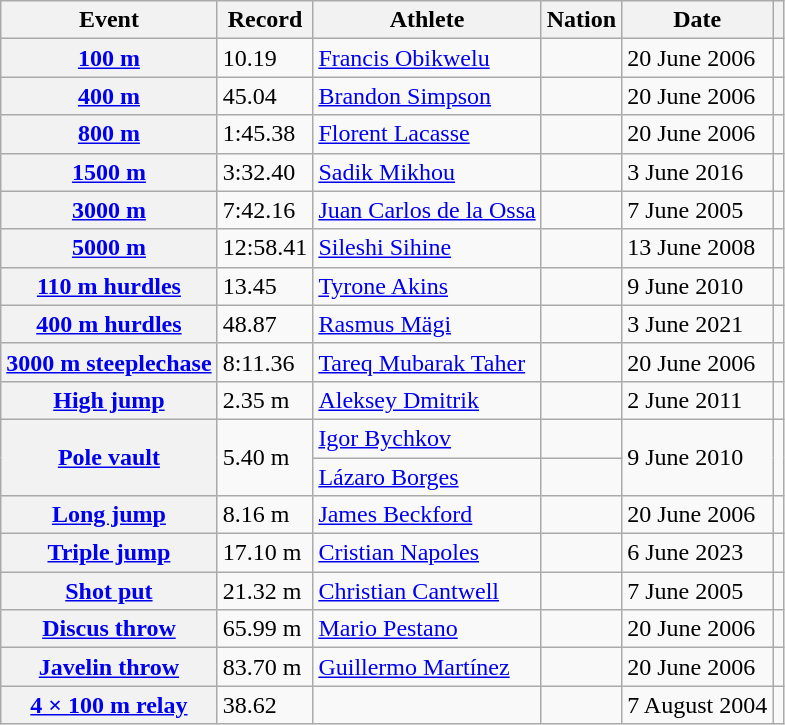<table class="wikitable plainrowheaders sticky-header">
<tr>
<th scope="col">Event</th>
<th scope="col">Record</th>
<th scope="col">Athlete</th>
<th scope="col">Nation</th>
<th scope="col">Date</th>
<th scope="col"></th>
</tr>
<tr>
<th scope="row"><a href='#'>100 m</a></th>
<td>10.19</td>
<td><a href='#'>Francis Obikwelu</a></td>
<td></td>
<td>20 June 2006</td>
<td></td>
</tr>
<tr>
<th scope="row"><a href='#'>400 m</a></th>
<td>45.04</td>
<td><a href='#'>Brandon Simpson</a></td>
<td></td>
<td>20 June 2006</td>
<td></td>
</tr>
<tr>
<th scope="row"><a href='#'>800 m</a></th>
<td>1:45.38</td>
<td><a href='#'>Florent Lacasse</a></td>
<td></td>
<td>20 June 2006</td>
<td></td>
</tr>
<tr>
<th scope="row"><a href='#'>1500 m</a></th>
<td>3:32.40</td>
<td><a href='#'>Sadik Mikhou</a></td>
<td></td>
<td>3 June 2016</td>
<td></td>
</tr>
<tr>
<th scope="row"><a href='#'>3000 m</a></th>
<td>7:42.16</td>
<td><a href='#'>Juan Carlos de la Ossa</a></td>
<td></td>
<td>7 June 2005</td>
<td></td>
</tr>
<tr>
<th scope="row"><a href='#'>5000 m</a></th>
<td>12:58.41</td>
<td><a href='#'>Sileshi Sihine</a></td>
<td></td>
<td>13 June 2008</td>
<td></td>
</tr>
<tr>
<th scope="row"><a href='#'>110 m hurdles</a></th>
<td>13.45</td>
<td><a href='#'>Tyrone Akins</a></td>
<td></td>
<td>9 June 2010</td>
<td></td>
</tr>
<tr>
<th scope="row"><a href='#'>400 m hurdles</a></th>
<td>48.87</td>
<td><a href='#'>Rasmus Mägi</a></td>
<td></td>
<td>3 June 2021</td>
<td></td>
</tr>
<tr>
<th scope="row"><a href='#'>3000 m steeplechase</a></th>
<td>8:11.36</td>
<td><a href='#'>Tareq Mubarak Taher</a></td>
<td></td>
<td>20 June 2006</td>
<td></td>
</tr>
<tr>
<th scope="row"><a href='#'>High jump</a></th>
<td>2.35 m</td>
<td><a href='#'>Aleksey Dmitrik</a></td>
<td></td>
<td>2 June 2011</td>
<td></td>
</tr>
<tr>
<th scope="rowgroup" rowspan="2"><a href='#'>Pole vault</a></th>
<td rowspan="2">5.40 m</td>
<td><a href='#'>Igor Bychkov</a></td>
<td></td>
<td rowspan="2">9 June 2010</td>
<td rowspan="2"></td>
</tr>
<tr>
<td><a href='#'>Lázaro Borges</a></td>
<td></td>
</tr>
<tr>
<th scope="row"><a href='#'>Long jump</a></th>
<td>8.16 m</td>
<td><a href='#'>James Beckford</a></td>
<td></td>
<td>20 June 2006</td>
<td></td>
</tr>
<tr>
<th scope="row"><a href='#'>Triple jump</a></th>
<td>17.10 m </td>
<td><a href='#'>Cristian Napoles</a></td>
<td></td>
<td>6 June 2023</td>
<td></td>
</tr>
<tr>
<th scope="row"><a href='#'>Shot put</a></th>
<td>21.32 m</td>
<td><a href='#'>Christian Cantwell</a></td>
<td></td>
<td>7 June 2005</td>
<td></td>
</tr>
<tr>
<th scope="row"><a href='#'>Discus throw</a></th>
<td>65.99 m</td>
<td><a href='#'>Mario Pestano</a></td>
<td></td>
<td>20 June 2006</td>
<td></td>
</tr>
<tr>
<th scope="row"><a href='#'>Javelin throw</a></th>
<td>83.70 m</td>
<td><a href='#'>Guillermo Martínez</a></td>
<td></td>
<td>20 June 2006</td>
<td></td>
</tr>
<tr>
<th scope="row"><a href='#'>4 × 100 m relay</a></th>
<td>38.62</td>
<td></td>
<td></td>
<td>7 August 2004</td>
<td></td>
</tr>
</table>
